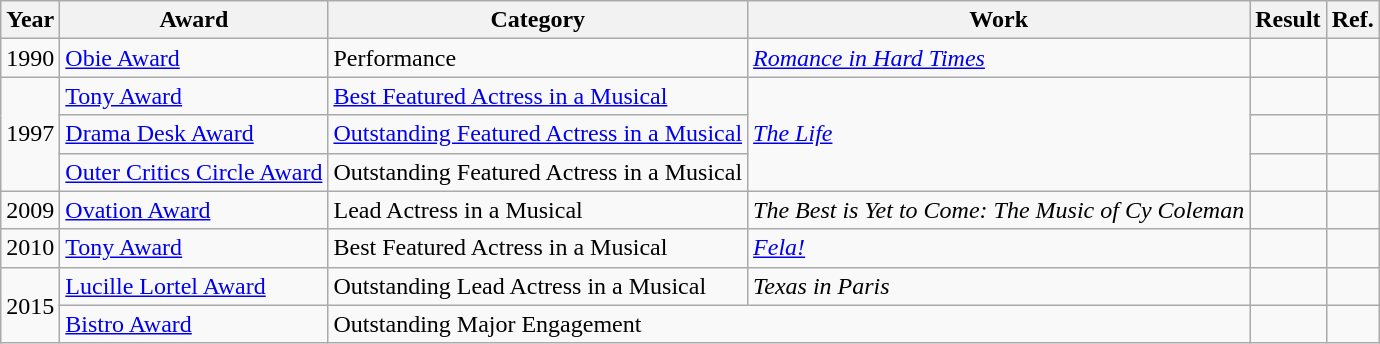<table class="wikitable sortable">
<tr>
<th>Year</th>
<th>Award</th>
<th>Category</th>
<th>Work</th>
<th>Result</th>
<th>Ref.</th>
</tr>
<tr>
<td style="text-align: center;">1990</td>
<td><a href='#'>Obie Award</a></td>
<td>Performance</td>
<td><em><a href='#'>Romance in Hard Times</a></em></td>
<td></td>
<td style="text-align: center;"></td>
</tr>
<tr>
<td rowspan="3" style="text-align: center;">1997</td>
<td><a href='#'>Tony Award</a></td>
<td><a href='#'>Best Featured Actress in a Musical</a></td>
<td rowspan="3"><a href='#'><em>The Life</em></a></td>
<td></td>
<td style="text-align: center;"></td>
</tr>
<tr>
<td><a href='#'>Drama Desk Award</a></td>
<td><a href='#'>Outstanding Featured Actress in a Musical</a></td>
<td></td>
<td style="text-align: center;"></td>
</tr>
<tr>
<td><a href='#'>Outer Critics Circle Award</a></td>
<td>Outstanding Featured Actress in a Musical</td>
<td></td>
<td style="text-align: center;"></td>
</tr>
<tr>
<td style="text-align: center;">2009</td>
<td><a href='#'>Ovation Award</a></td>
<td>Lead Actress in a Musical</td>
<td><em>The Best is Yet to Come: The Music of Cy Coleman</em></td>
<td></td>
<td style="text-align: center;"></td>
</tr>
<tr>
<td style="text-align: center;">2010</td>
<td><a href='#'>Tony Award</a></td>
<td>Best Featured Actress in a Musical</td>
<td><em><a href='#'>Fela!</a></em></td>
<td></td>
<td style="text-align: center;"></td>
</tr>
<tr>
<td rowspan="2" style="text-align: center;">2015</td>
<td><a href='#'>Lucille Lortel Award</a></td>
<td>Outstanding Lead Actress in a Musical</td>
<td><em>Texas in Paris</em></td>
<td></td>
<td style="text-align: center;"></td>
</tr>
<tr>
<td><a href='#'>Bistro Award</a></td>
<td colspan="2">Outstanding Major Engagement</td>
<td></td>
<td style="text-align: center;"></td>
</tr>
</table>
